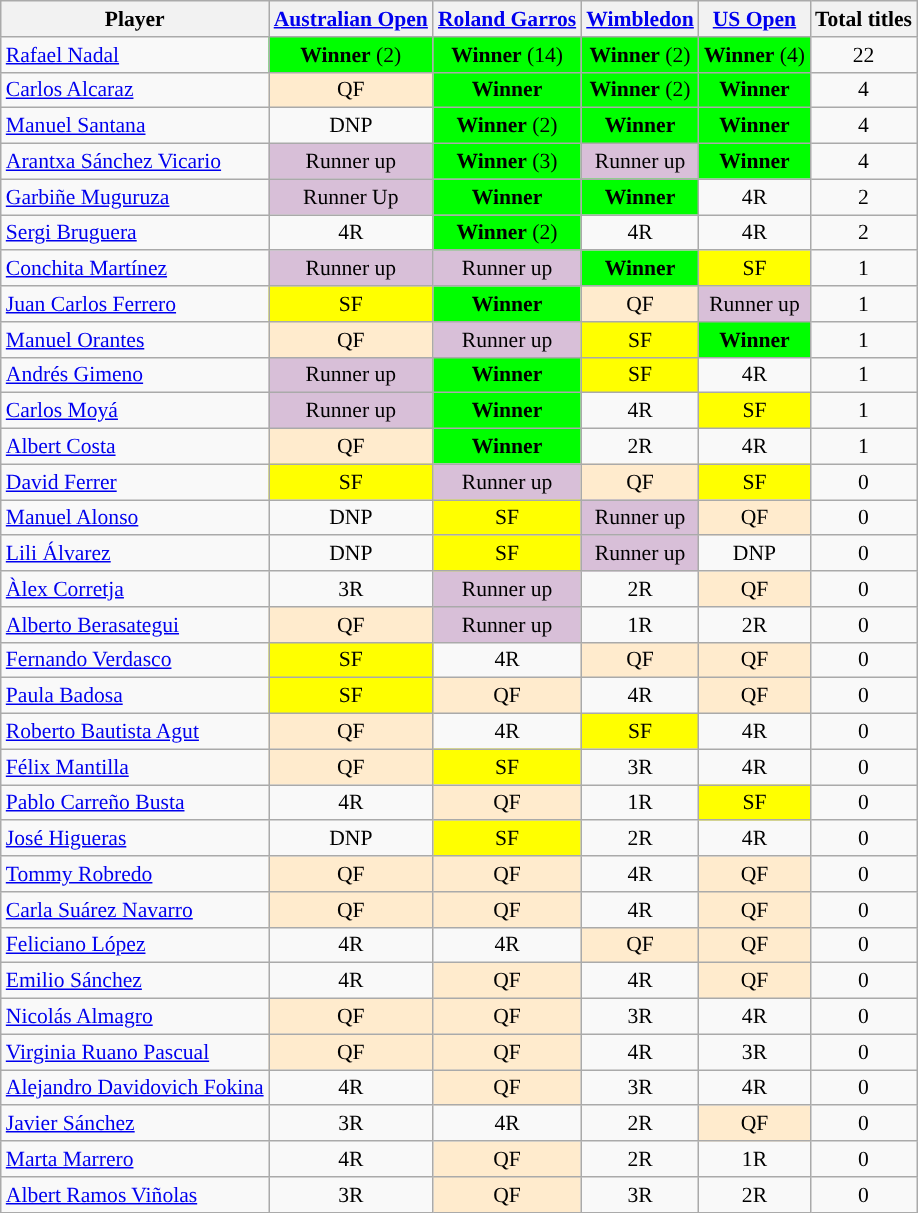<table class="wikitable" style="font-size:90%">
<tr>
<th>Player</th>
<th><a href='#'>Australian Open</a></th>
<th><a href='#'>Roland Garros</a></th>
<th><a href='#'>Wimbledon</a></th>
<th><a href='#'>US Open</a></th>
<th>Total titles</th>
</tr>
<tr>
<td><a href='#'>Rafael Nadal</a></td>
<td style="text-align:center; background:#0f0;"><strong>Winner</strong> (2)</td>
<td style="text-align:center; background:#0f0;"><strong>Winner</strong> (14)</td>
<td style="text-align:center; background:#0f0;"><strong>Winner</strong> (2)</td>
<td style="text-align:center; background:#0f0;"><strong>Winner</strong> (4)</td>
<td style="text-align:center;">22</td>
</tr>
<tr>
<td><a href='#'>Carlos Alcaraz</a></td>
<td style="text-align:center; background:#ffebcd;">QF</td>
<td style="text-align:center; background:#0f0"><strong>Winner</strong></td>
<td style="text-align:center; background:#0f0"><strong>Winner</strong> (2)</td>
<td style="text-align:center; background:#0f0;"><strong>Winner</strong></td>
<td style="text-align:center;">4</td>
</tr>
<tr>
<td><a href='#'>Manuel Santana</a></td>
<td style="text-align:center;">DNP</td>
<td style="text-align:center; background:#0f0;"><strong>Winner</strong> (2)</td>
<td style="text-align:center; background:#0f0;"><strong>Winner</strong></td>
<td style="text-align:center; background:#0f0;"><strong>Winner</strong></td>
<td style="text-align:center;">4</td>
</tr>
<tr>
<td><a href='#'>Arantxa Sánchez Vicario</a></td>
<td style="text-align:center; background:thistle;">Runner up</td>
<td style="text-align:center; background:#0f0;"><strong>Winner</strong> (3)</td>
<td style="text-align:center; background:thistle;">Runner up</td>
<td style="text-align:center; background:#0f0;"><strong>Winner</strong></td>
<td style="text-align:center;">4</td>
</tr>
<tr>
<td><a href='#'>Garbiñe Muguruza</a></td>
<td style="text-align:center; background:Thistle">Runner Up</td>
<td style="text-align:center; background:#0f0;"><strong>Winner</strong></td>
<td style="text-align:center; background:#0f0;"><strong>Winner</strong></td>
<td style="text-align:center;">4R</td>
<td style="text-align:center;">2</td>
</tr>
<tr>
<td><a href='#'>Sergi Bruguera</a></td>
<td style="text-align:center;">4R</td>
<td style="text-align:center; background:#0f0;"><strong>Winner</strong> (2)</td>
<td style="text-align:center;">4R</td>
<td style="text-align:center;">4R</td>
<td style="text-align:center;">2</td>
</tr>
<tr>
<td><a href='#'>Conchita Martínez</a></td>
<td style="text-align:center; background:thistle;">Runner up</td>
<td style="text-align:center; background:thistle;">Runner up</td>
<td style="text-align:center; background:#0f0;"><strong>Winner</strong></td>
<td style="text-align:center; background:yellow;">SF</td>
<td style="text-align:center;">1</td>
</tr>
<tr>
<td><a href='#'>Juan Carlos Ferrero</a></td>
<td style="text-align:center; background:yellow;">SF</td>
<td style="text-align:center; background:#0f0;"><strong>Winner</strong></td>
<td style="text-align:center; background:#ffebcd;">QF</td>
<td style="text-align:center; background:thistle;">Runner up</td>
<td style="text-align:center;">1</td>
</tr>
<tr>
<td><a href='#'>Manuel Orantes</a></td>
<td style="text-align:center; background:#ffebcd;">QF</td>
<td style="text-align:center; background:thistle;">Runner up</td>
<td style="text-align:center; background:yellow;">SF</td>
<td style="text-align:center; background:#0f0;"><strong>Winner</strong></td>
<td style="text-align:center;">1</td>
</tr>
<tr>
<td><a href='#'>Andrés Gimeno</a></td>
<td style="text-align:center; background:thistle;">Runner up</td>
<td style="text-align:center; background:#0f0;"><strong>Winner</strong></td>
<td style="text-align:center; background:yellow;">SF</td>
<td style="text-align:center;">4R</td>
<td style="text-align:center;">1</td>
</tr>
<tr>
<td><a href='#'>Carlos Moyá</a></td>
<td style="text-align:center; background:thistle;">Runner up</td>
<td style="text-align:center; background:#0f0;"><strong>Winner</strong></td>
<td style="text-align:center;">4R</td>
<td style="text-align:center; background:yellow;">SF</td>
<td style="text-align:center;">1</td>
</tr>
<tr>
<td><a href='#'>Albert Costa</a></td>
<td style="text-align:center; background:#ffebcd;">QF</td>
<td style="text-align:center; background:#0f0;"><strong>Winner</strong></td>
<td style="text-align:center;">2R</td>
<td style="text-align:center;">4R</td>
<td style="text-align:center;">1</td>
</tr>
<tr>
<td><a href='#'>David Ferrer</a></td>
<td style="text-align:center; background:yellow;">SF</td>
<td style="text-align:center; background:thistle;">Runner up</td>
<td style="text-align:center; background:#ffebcd;">QF</td>
<td style="text-align:center; background:yellow;">SF</td>
<td style="text-align:center;">0</td>
</tr>
<tr>
<td><a href='#'>Manuel Alonso</a></td>
<td style="text-align:center;">DNP</td>
<td style="text-align:center; background:yellow;">SF</td>
<td style="text-align:center; background:thistle;">Runner up</td>
<td style="text-align:center; background:#ffebcd;">QF</td>
<td style="text-align:center;">0</td>
</tr>
<tr>
<td><a href='#'>Lili Álvarez</a></td>
<td style="text-align:center;">DNP</td>
<td style="text-align:center; background:yellow;">SF</td>
<td style="text-align:center; background:thistle;">Runner up</td>
<td style="text-align:center;">DNP</td>
<td style="text-align:center;">0</td>
</tr>
<tr>
<td><a href='#'>Àlex Corretja</a></td>
<td style="text-align:center;">3R</td>
<td style="text-align:center; background:thistle;">Runner up</td>
<td style="text-align:center;">2R</td>
<td style="text-align:center; background:#ffebcd;">QF</td>
<td style="text-align:center;">0</td>
</tr>
<tr>
<td><a href='#'>Alberto Berasategui</a></td>
<td style="text-align:center; background:#ffebcd;">QF</td>
<td style="text-align:center; background:thistle;">Runner up</td>
<td style="text-align:center;">1R</td>
<td style="text-align:center;">2R</td>
<td style="text-align:center;">0</td>
</tr>
<tr>
<td><a href='#'>Fernando Verdasco</a></td>
<td style="text-align:center; background:yellow;">SF</td>
<td style="text-align:center;">4R</td>
<td style="text-align:center; background:#ffebcd;">QF</td>
<td style="text-align:center; background:#ffebcd;">QF</td>
<td style="text-align:center;">0</td>
</tr>
<tr>
<td><a href='#'>Paula Badosa</a></td>
<td style="text-align:center; background:yellow;">SF</td>
<td style="text-align:center; background:#ffebcd;">QF</td>
<td style="text-align:center;">4R</td>
<td style="text-align:center; background:#ffebcd;">QF</td>
<td style="text-align:center;">0</td>
</tr>
<tr>
<td><a href='#'>Roberto Bautista Agut</a></td>
<td style="text-align:center; background:#ffebcd;">QF</td>
<td style="text-align:center;”">4R</td>
<td style="text-align:center; background:yellow;">SF</td>
<td style="text-align:center;">4R</td>
<td style="text-align:center;">0</td>
</tr>
<tr>
<td><a href='#'>Félix Mantilla</a></td>
<td style="text-align:center; background:#ffebcd;">QF</td>
<td style="text-align:center; background:yellow;">SF</td>
<td style="text-align:center;">3R</td>
<td style="text-align:center;">4R</td>
<td style="text-align:center;">0</td>
</tr>
<tr>
<td><a href='#'>Pablo Carreño Busta</a></td>
<td style="text-align:center;">4R</td>
<td style="text-align:center; background:#ffebcd;">QF</td>
<td style="text-align:center;">1R</td>
<td style="text-align:center; background:yellow;">SF</td>
<td style="text-align:center;">0</td>
</tr>
<tr>
<td><a href='#'>José Higueras</a></td>
<td style="text-align:center;">DNP</td>
<td style="text-align:center; background:yellow;">SF</td>
<td style="text-align:center;">2R</td>
<td style="text-align:center;">4R</td>
<td style="text-align:center;">0</td>
</tr>
<tr>
<td><a href='#'>Tommy Robredo</a></td>
<td style="text-align:center; background:#ffebcd;">QF</td>
<td style="text-align:center; background:#ffebcd;">QF</td>
<td style="text-align:center;">4R</td>
<td style="text-align:center; background:#ffebcd;">QF</td>
<td style="text-align:center;">0</td>
</tr>
<tr>
<td><a href='#'>Carla Suárez Navarro</a></td>
<td style="text-align:center; background:#ffebcd;">QF</td>
<td style="text-align:center; background:#ffebcd;">QF</td>
<td style="text-align:center;">4R</td>
<td style="text-align:center;background:#ffebcd;">QF</td>
<td style="text-align:center;">0</td>
</tr>
<tr>
<td><a href='#'>Feliciano López</a></td>
<td style="text-align:center;">4R</td>
<td style="text-align:center;">4R</td>
<td style="text-align:center; background:#ffebcd;">QF</td>
<td style="text-align:center; background:#ffebcd;">QF</td>
<td style="text-align:center;">0</td>
</tr>
<tr>
<td><a href='#'>Emilio Sánchez</a></td>
<td style="text-align:center;">4R</td>
<td style="text-align:center; background:#ffebcd;">QF</td>
<td style="text-align:center;">4R</td>
<td style="text-align:center; background:#ffebcd;">QF</td>
<td style="text-align:center;">0</td>
</tr>
<tr>
<td><a href='#'>Nicolás Almagro</a></td>
<td style="text-align:center; background:#ffebcd;">QF</td>
<td style="text-align:center; background:#ffebcd;">QF</td>
<td style="text-align:center;">3R</td>
<td style="text-align:center;">4R</td>
<td style="text-align:center;">0</td>
</tr>
<tr>
<td><a href='#'>Virginia Ruano Pascual</a></td>
<td style="text-align:center; background:#ffebcd;">QF</td>
<td style="text-align:center; background:#ffebcd;">QF</td>
<td style="text-align:center;">4R</td>
<td style="text-align:center;">3R</td>
<td style="text-align:center;">0</td>
</tr>
<tr>
<td><a href='#'>Alejandro Davidovich Fokina</a></td>
<td style="text-align:center;">4R</td>
<td style="text-align:center; background:#ffebcd;">QF</td>
<td style="text-align:center;">3R</td>
<td style="text-align:center;">4R</td>
<td style="text-align:center;">0</td>
</tr>
<tr>
<td><a href='#'>Javier Sánchez</a></td>
<td style="text-align:center;">3R</td>
<td style="text-align:center;">4R</td>
<td style="text-align:center;">2R</td>
<td style="text-align:center; background:#ffebcd;">QF</td>
<td style="text-align:center;">0</td>
</tr>
<tr>
<td><a href='#'>Marta Marrero</a></td>
<td style="text-align:center;">4R</td>
<td style="text-align:center; background:#ffebcd;">QF</td>
<td style="text-align:center;">2R</td>
<td style="text-align:center;">1R</td>
<td style="text-align:center;">0</td>
</tr>
<tr>
<td><a href='#'>Albert Ramos Viñolas</a></td>
<td style="text-align:center;">3R</td>
<td style="text-align:center; background:#ffebcd;">QF</td>
<td style="text-align:center;">3R</td>
<td style="text-align:center;">2R</td>
<td style="text-align:center;">0</td>
</tr>
</table>
